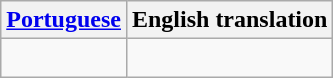<table class="wikitable">
<tr>
<th><a href='#'>Portuguese</a></th>
<th>English translation</th>
</tr>
<tr>
<td><br></td>
<td><br></td>
</tr>
</table>
